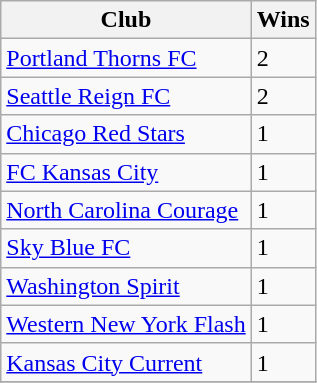<table class="wikitable sortable">
<tr>
<th>Club</th>
<th>Wins</th>
</tr>
<tr>
<td><a href='#'>Portland Thorns FC</a></td>
<td>2</td>
</tr>
<tr>
<td><a href='#'>Seattle Reign FC</a></td>
<td>2</td>
</tr>
<tr>
<td><a href='#'>Chicago Red Stars</a></td>
<td>1</td>
</tr>
<tr>
<td><a href='#'>FC Kansas City</a></td>
<td>1</td>
</tr>
<tr>
<td><a href='#'>North Carolina Courage</a></td>
<td>1</td>
</tr>
<tr>
<td><a href='#'>Sky Blue FC</a></td>
<td>1</td>
</tr>
<tr>
<td><a href='#'>Washington Spirit</a></td>
<td>1</td>
</tr>
<tr>
<td><a href='#'>Western New York Flash</a></td>
<td>1</td>
</tr>
<tr>
<td><a href='#'>Kansas City Current</a></td>
<td>1</td>
</tr>
<tr>
</tr>
</table>
